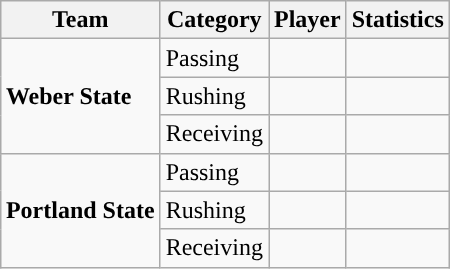<table class="wikitable" style="float: right;">
<tr>
<th>Team</th>
<th>Category</th>
<th>Player</th>
<th>Statistics</th>
</tr>
<tr>
<td rowspan=3><strong>Weber State</strong></td>
<td>Passing</td>
<td></td>
<td></td>
</tr>
<tr>
<td>Rushing</td>
<td></td>
<td></td>
</tr>
<tr>
<td>Receiving</td>
<td></td>
<td></td>
</tr>
<tr>
<td rowspan=3><strong>Portland State</strong></td>
<td>Passing</td>
<td></td>
<td></td>
</tr>
<tr>
<td>Rushing</td>
<td></td>
<td></td>
</tr>
<tr>
<td>Receiving</td>
<td></td>
<td></td>
</tr>
</table>
